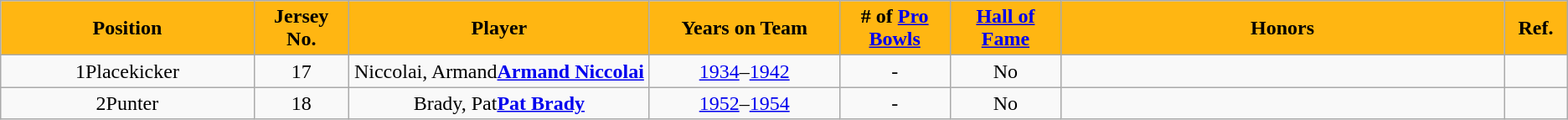<table class="wikitable sortable" style="text-align:center">
<tr>
<th style="background:#FFB612; color:#000000;" width=16%>Position</th>
<th style="background:#FFB612; color:#000000;" width=6%>Jersey No.</th>
<th style="background:#FFB612; color:#000000;" width=19%>Player</th>
<th style="background:#FFB612; color:#000000;" width=12%>Years on Team</th>
<th style="background:#FFB612; color:#000000;" width=7%># of <a href='#'>Pro Bowls</a></th>
<th style="background:#FFB612; color:#000000;" width=7%><a href='#'>Hall of Fame</a></th>
<th style="background:#FFB612; color:#000000;" width=28%>Honors</th>
<th style="background:#FFB612; color:#000000;" width=4% class="unsortable">Ref.</th>
</tr>
<tr>
<td align=center><span>1</span>Placekicker</td>
<td align=center>17</td>
<td><span>Niccolai, Armand</span><strong><a href='#'>Armand Niccolai</a></strong></td>
<td align=center><a href='#'>1934</a>–<a href='#'>1942</a></td>
<td align=center>-</td>
<td align=center>No</td>
<td></td>
<td align=center></td>
</tr>
<tr>
<td align=center><span>2</span>Punter</td>
<td align=center>18</td>
<td><span>Brady, Pat</span><strong><a href='#'>Pat Brady</a></strong></td>
<td align=center><a href='#'>1952</a>–<a href='#'>1954</a></td>
<td align=center>-</td>
<td align=center>No</td>
<td></td>
<td align=center></td>
</tr>
</table>
